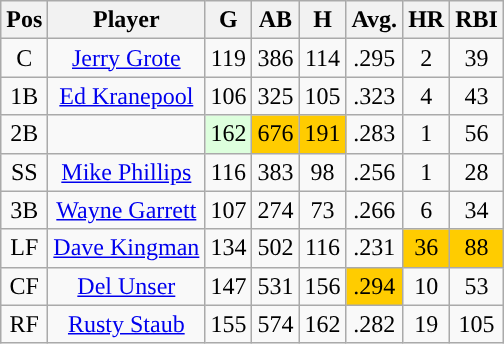<table class="wikitable sortable">
<tr>
<th>Pos</th>
<th>Player</th>
<th>G</th>
<th>AB</th>
<th>H</th>
<th>Avg.</th>
<th>HR</th>
<th>RBI</th>
</tr>
<tr align="center">
<td>C</td>
<td><a href='#'>Jerry Grote</a></td>
<td>119</td>
<td>386</td>
<td>114</td>
<td>.295</td>
<td>2</td>
<td>39</td>
</tr>
<tr align="center">
<td>1B</td>
<td><a href='#'>Ed Kranepool</a></td>
<td>106</td>
<td>325</td>
<td>105</td>
<td>.323</td>
<td>4</td>
<td>43</td>
</tr>
<tr align="center">
<td>2B</td>
<td></td>
<td style="background:#DDFFDD;">162</td>
<td style="background:#fc0;">676</td>
<td style="background:#fc0;">191</td>
<td>.283</td>
<td>1</td>
<td>56</td>
</tr>
<tr align="center">
<td>SS</td>
<td><a href='#'>Mike Phillips</a></td>
<td>116</td>
<td>383</td>
<td>98</td>
<td>.256</td>
<td>1</td>
<td>28</td>
</tr>
<tr align="center">
<td>3B</td>
<td><a href='#'>Wayne Garrett</a></td>
<td>107</td>
<td>274</td>
<td>73</td>
<td>.266</td>
<td>6</td>
<td>34</td>
</tr>
<tr align="center">
<td>LF</td>
<td><a href='#'>Dave Kingman</a></td>
<td>134</td>
<td>502</td>
<td>116</td>
<td>.231</td>
<td style="background:#fc0;">36</td>
<td style="background:#fc0;">88</td>
</tr>
<tr align="center">
<td>CF</td>
<td><a href='#'>Del Unser</a></td>
<td>147</td>
<td>531</td>
<td>156</td>
<td style="background:#fc0;">.294</td>
<td>10</td>
<td>53</td>
</tr>
<tr align="center">
<td>RF</td>
<td><a href='#'>Rusty Staub</a></td>
<td>155</td>
<td>574</td>
<td>162</td>
<td>.282</td>
<td>19</td>
<td>105</td>
</tr>
</table>
